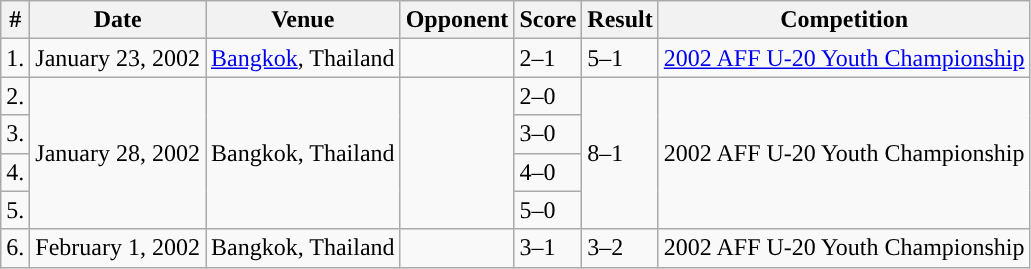<table class="wikitable">
<tr>
<th>#</th>
<th>Date</th>
<th>Venue</th>
<th>Opponent</th>
<th>Score</th>
<th>Result</th>
<th>Competition</th>
</tr>
<tr>
<td>1.</td>
<td>January 23, 2002</td>
<td><a href='#'>Bangkok</a>, Thailand</td>
<td></td>
<td>2–1</td>
<td>5–1</td>
<td><a href='#'>2002 AFF U-20 Youth Championship</a></td>
</tr>
<tr>
<td>2.</td>
<td rowspan="4">January 28, 2002</td>
<td rowspan="4">Bangkok, Thailand</td>
<td rowspan="4"></td>
<td>2–0</td>
<td rowspan="4">8–1</td>
<td rowspan="4">2002 AFF U-20 Youth Championship</td>
</tr>
<tr>
<td>3.</td>
<td>3–0</td>
</tr>
<tr>
<td>4.</td>
<td>4–0</td>
</tr>
<tr>
<td>5.</td>
<td>5–0</td>
</tr>
<tr>
<td>6.</td>
<td>February 1, 2002</td>
<td>Bangkok, Thailand</td>
<td></td>
<td>3–1</td>
<td>3–2</td>
<td>2002 AFF U-20 Youth Championship</td>
</tr>
</table>
